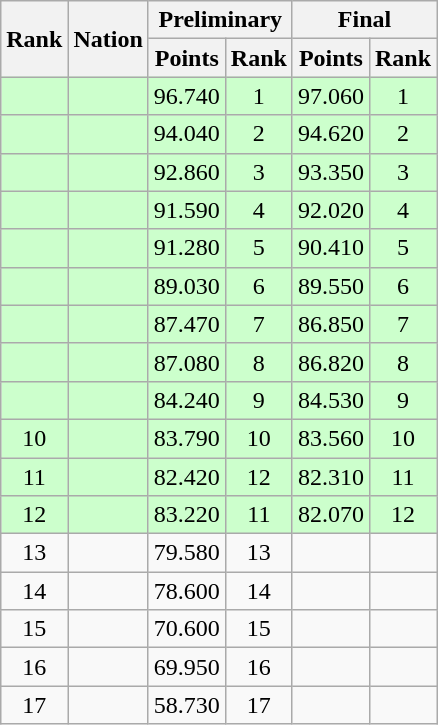<table class="wikitable sortable" style="text-align:center">
<tr>
<th rowspan="2">Rank</th>
<th rowspan="2">Nation</th>
<th colspan="2">Preliminary</th>
<th colspan="2">Final</th>
</tr>
<tr>
<th>Points</th>
<th>Rank</th>
<th>Points</th>
<th>Rank</th>
</tr>
<tr bgcolor=ccffcc>
<td></td>
<td align=left></td>
<td>96.740</td>
<td>1</td>
<td>97.060</td>
<td>1</td>
</tr>
<tr bgcolor=ccffcc>
<td></td>
<td align=left></td>
<td>94.040</td>
<td>2</td>
<td>94.620</td>
<td>2</td>
</tr>
<tr bgcolor=ccffcc>
<td></td>
<td align=left></td>
<td>92.860</td>
<td>3</td>
<td>93.350</td>
<td>3</td>
</tr>
<tr bgcolor=ccffcc>
<td></td>
<td align=left></td>
<td>91.590</td>
<td>4</td>
<td>92.020</td>
<td>4</td>
</tr>
<tr bgcolor=ccffcc>
<td></td>
<td align=left></td>
<td>91.280</td>
<td>5</td>
<td>90.410</td>
<td>5</td>
</tr>
<tr bgcolor=ccffcc>
<td></td>
<td align=left></td>
<td>89.030</td>
<td>6</td>
<td>89.550</td>
<td>6</td>
</tr>
<tr bgcolor=ccffcc>
<td></td>
<td align=left></td>
<td>87.470</td>
<td>7</td>
<td>86.850</td>
<td>7</td>
</tr>
<tr bgcolor=ccffcc>
<td></td>
<td align=left></td>
<td>87.080</td>
<td>8</td>
<td>86.820</td>
<td>8</td>
</tr>
<tr bgcolor=ccffcc>
<td></td>
<td align=left></td>
<td>84.240</td>
<td>9</td>
<td>84.530</td>
<td>9</td>
</tr>
<tr bgcolor=ccffcc>
<td>10</td>
<td align=left></td>
<td>83.790</td>
<td>10</td>
<td>83.560</td>
<td>10</td>
</tr>
<tr bgcolor=ccffcc>
<td>11</td>
<td align=left></td>
<td>82.420</td>
<td>12</td>
<td>82.310</td>
<td>11</td>
</tr>
<tr bgcolor=ccffcc>
<td>12</td>
<td align=left></td>
<td>83.220</td>
<td>11</td>
<td>82.070</td>
<td>12</td>
</tr>
<tr>
<td>13</td>
<td align=left></td>
<td>79.580</td>
<td>13</td>
<td></td>
<td></td>
</tr>
<tr>
<td>14</td>
<td align=left></td>
<td>78.600</td>
<td>14</td>
<td></td>
<td></td>
</tr>
<tr>
<td>15</td>
<td align=left></td>
<td>70.600</td>
<td>15</td>
<td></td>
<td></td>
</tr>
<tr>
<td>16</td>
<td align=left></td>
<td>69.950</td>
<td>16</td>
<td></td>
<td></td>
</tr>
<tr>
<td>17</td>
<td align=left></td>
<td>58.730</td>
<td>17</td>
<td></td>
<td></td>
</tr>
</table>
